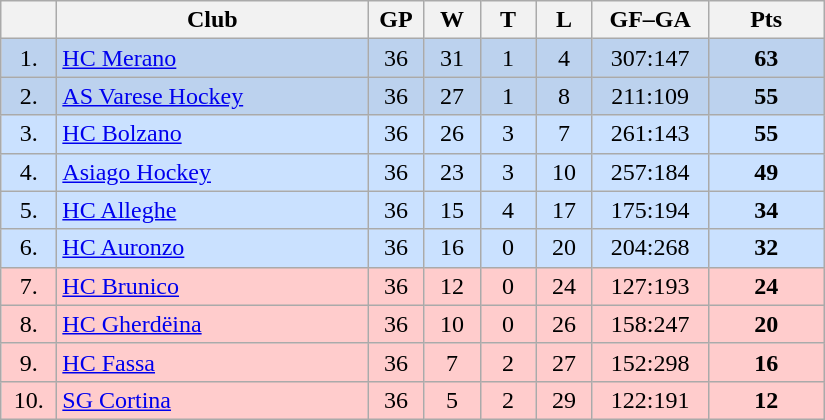<table class="wikitable">
<tr>
<th width="30"></th>
<th width="200">Club</th>
<th width="30">GP</th>
<th width="30">W</th>
<th width="30">T</th>
<th width="30">L</th>
<th width="70">GF–GA</th>
<th width="70">Pts</th>
</tr>
<tr bgcolor="#BCD2EE" align="center">
<td>1.</td>
<td align="left"><a href='#'>HC Merano</a></td>
<td>36</td>
<td>31</td>
<td>1</td>
<td>4</td>
<td>307:147</td>
<td><strong>63</strong></td>
</tr>
<tr bgcolor="#BCD2EE" align="center">
<td>2.</td>
<td align="left"><a href='#'>AS Varese Hockey</a></td>
<td>36</td>
<td>27</td>
<td>1</td>
<td>8</td>
<td>211:109</td>
<td><strong>55</strong></td>
</tr>
<tr bgcolor="#CAE1FF" align="center">
<td>3.</td>
<td align="left"><a href='#'>HC Bolzano</a></td>
<td>36</td>
<td>26</td>
<td>3</td>
<td>7</td>
<td>261:143</td>
<td><strong>55</strong></td>
</tr>
<tr bgcolor="#CAE1FF" align="center">
<td>4.</td>
<td align="left"><a href='#'>Asiago Hockey</a></td>
<td>36</td>
<td>23</td>
<td>3</td>
<td>10</td>
<td>257:184</td>
<td><strong>49</strong></td>
</tr>
<tr bgcolor="#CAE1FF" align="center">
<td>5.</td>
<td align="left"><a href='#'>HC Alleghe</a></td>
<td>36</td>
<td>15</td>
<td>4</td>
<td>17</td>
<td>175:194</td>
<td><strong>34</strong></td>
</tr>
<tr bgcolor="#CAE1FF" align="center">
<td>6.</td>
<td align="left"><a href='#'>HC Auronzo</a></td>
<td>36</td>
<td>16</td>
<td>0</td>
<td>20</td>
<td>204:268</td>
<td><strong>32</strong></td>
</tr>
<tr bgcolor="#FFCCCC" align="center">
<td>7.</td>
<td align="left"><a href='#'>HC Brunico</a></td>
<td>36</td>
<td>12</td>
<td>0</td>
<td>24</td>
<td>127:193</td>
<td><strong>24</strong></td>
</tr>
<tr bgcolor="#FFCCCC" align="center">
<td>8.</td>
<td align="left"><a href='#'>HC Gherdëina</a></td>
<td>36</td>
<td>10</td>
<td>0</td>
<td>26</td>
<td>158:247</td>
<td><strong>20</strong></td>
</tr>
<tr bgcolor="#FFCCCC" align="center">
<td>9.</td>
<td align="left"><a href='#'>HC Fassa</a></td>
<td>36</td>
<td>7</td>
<td>2</td>
<td>27</td>
<td>152:298</td>
<td><strong>16</strong></td>
</tr>
<tr bgcolor="#FFCCCC" align="center">
<td>10.</td>
<td align="left"><a href='#'>SG Cortina</a></td>
<td>36</td>
<td>5</td>
<td>2</td>
<td>29</td>
<td>122:191</td>
<td><strong>12</strong></td>
</tr>
</table>
